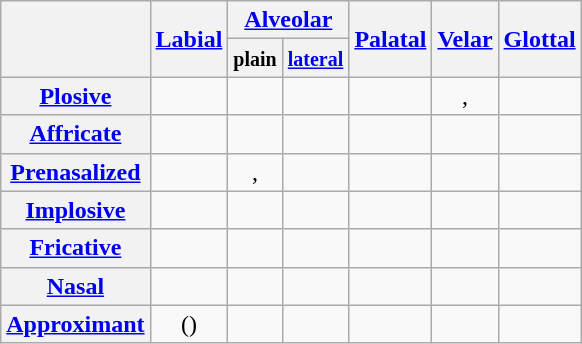<table class="wikitable" style="text-align:center">
<tr>
<th rowspan="2"></th>
<th rowspan="2"><a href='#'>Labial</a></th>
<th colspan="2"><a href='#'>Alveolar</a></th>
<th rowspan="2"><a href='#'>Palatal</a></th>
<th rowspan="2"><a href='#'>Velar</a></th>
<th rowspan="2"><a href='#'>Glottal</a></th>
</tr>
<tr>
<th><small>plain</small></th>
<th><small><a href='#'>lateral</a></small></th>
</tr>
<tr>
<th><a href='#'>Plosive</a></th>
<td> </td>
<td> </td>
<td></td>
<td></td>
<td> , </td>
<td></td>
</tr>
<tr>
<th><a href='#'>Affricate</a></th>
<td></td>
<td> </td>
<td></td>
<td> </td>
<td></td>
<td></td>
</tr>
<tr>
<th><a href='#'>Prenasalized</a></th>
<td></td>
<td>, </td>
<td></td>
<td></td>
<td></td>
<td></td>
</tr>
<tr>
<th><a href='#'>Implosive</a></th>
<td></td>
<td></td>
<td></td>
<td></td>
<td></td>
<td></td>
</tr>
<tr>
<th><a href='#'>Fricative</a></th>
<td> </td>
<td> </td>
<td> </td>
<td> </td>
<td> </td>
<td></td>
</tr>
<tr>
<th><a href='#'>Nasal</a></th>
<td></td>
<td></td>
<td></td>
<td></td>
<td></td>
<td></td>
</tr>
<tr>
<th><a href='#'>Approximant</a></th>
<td>()</td>
<td></td>
<td></td>
<td></td>
<td></td>
<td></td>
</tr>
</table>
